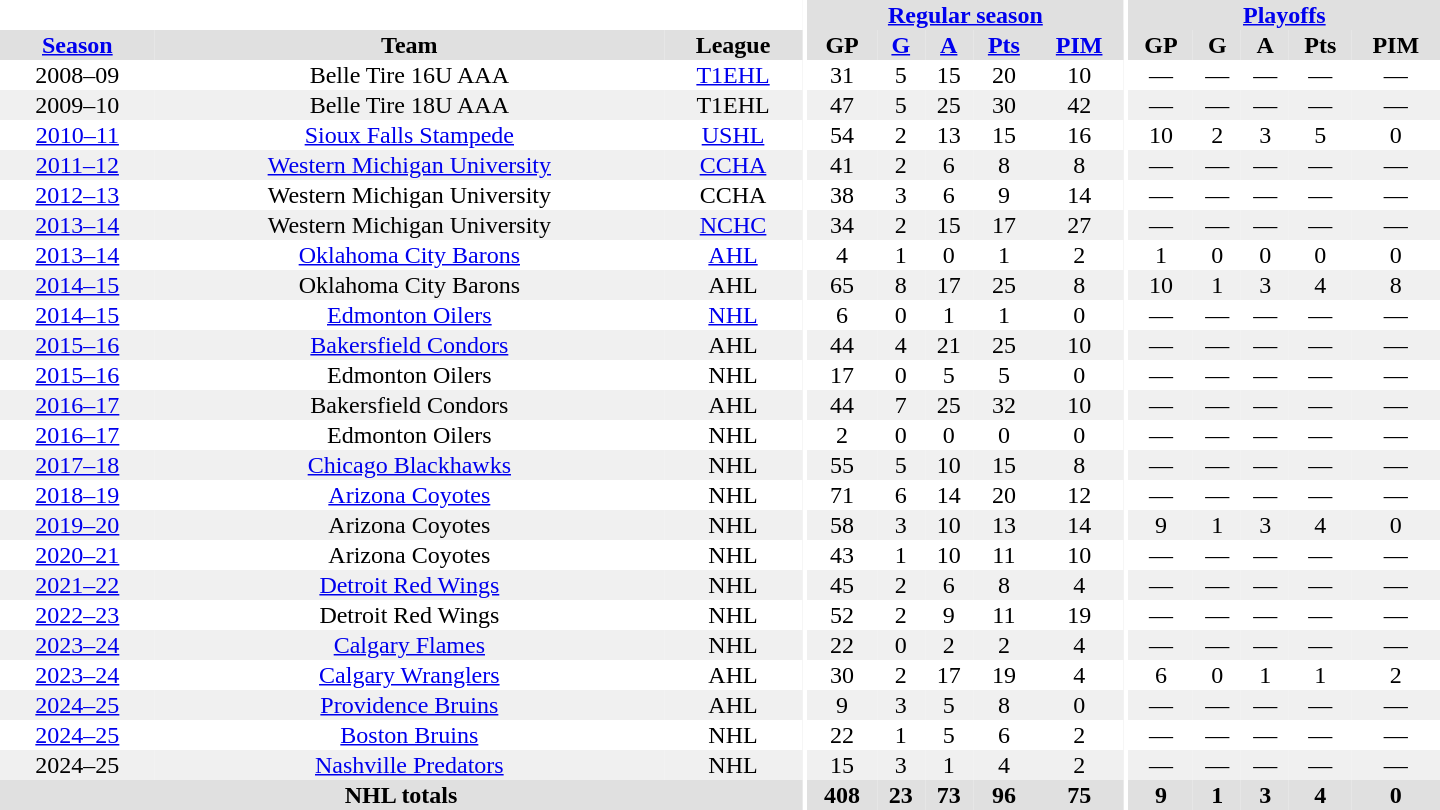<table border="0" cellpadding="1" cellspacing="0" style="text-align:center; width:60em">
<tr bgcolor="#e0e0e0">
<th colspan="3" bgcolor="#ffffff"></th>
<th rowspan="99" bgcolor="#ffffff"></th>
<th colspan="5"><a href='#'>Regular season</a></th>
<th rowspan="99" bgcolor="#ffffff"></th>
<th colspan="5"><a href='#'>Playoffs</a></th>
</tr>
<tr bgcolor="#e0e0e0">
<th><a href='#'>Season</a></th>
<th>Team</th>
<th>League</th>
<th>GP</th>
<th><a href='#'>G</a></th>
<th><a href='#'>A</a></th>
<th><a href='#'>Pts</a></th>
<th><a href='#'>PIM</a></th>
<th>GP</th>
<th>G</th>
<th>A</th>
<th>Pts</th>
<th>PIM</th>
</tr>
<tr>
<td>2008–09</td>
<td>Belle Tire 16U AAA</td>
<td><a href='#'>T1EHL</a></td>
<td>31</td>
<td>5</td>
<td>15</td>
<td>20</td>
<td>10</td>
<td>—</td>
<td>—</td>
<td>—</td>
<td>—</td>
<td>—</td>
</tr>
<tr bgcolor="#f0f0f0">
<td>2009–10</td>
<td>Belle Tire 18U AAA</td>
<td>T1EHL</td>
<td>47</td>
<td>5</td>
<td>25</td>
<td>30</td>
<td>42</td>
<td>—</td>
<td>—</td>
<td>—</td>
<td>—</td>
<td>—</td>
</tr>
<tr>
<td><a href='#'>2010–11</a></td>
<td><a href='#'>Sioux Falls Stampede</a></td>
<td><a href='#'>USHL</a></td>
<td>54</td>
<td>2</td>
<td>13</td>
<td>15</td>
<td>16</td>
<td>10</td>
<td>2</td>
<td>3</td>
<td>5</td>
<td>0</td>
</tr>
<tr bgcolor="#f0f0f0">
<td><a href='#'>2011–12</a></td>
<td><a href='#'>Western Michigan University</a></td>
<td><a href='#'>CCHA</a></td>
<td>41</td>
<td>2</td>
<td>6</td>
<td>8</td>
<td>8</td>
<td>—</td>
<td>—</td>
<td>—</td>
<td>—</td>
<td>—</td>
</tr>
<tr>
<td><a href='#'>2012–13</a></td>
<td>Western Michigan University</td>
<td>CCHA</td>
<td>38</td>
<td>3</td>
<td>6</td>
<td>9</td>
<td>14</td>
<td>—</td>
<td>—</td>
<td>—</td>
<td>—</td>
<td>—</td>
</tr>
<tr bgcolor="#f0f0f0">
<td><a href='#'>2013–14</a></td>
<td>Western Michigan University</td>
<td><a href='#'>NCHC</a></td>
<td>34</td>
<td>2</td>
<td>15</td>
<td>17</td>
<td>27</td>
<td>—</td>
<td>—</td>
<td>—</td>
<td>—</td>
<td>—</td>
</tr>
<tr>
<td><a href='#'>2013–14</a></td>
<td><a href='#'>Oklahoma City Barons</a></td>
<td><a href='#'>AHL</a></td>
<td>4</td>
<td>1</td>
<td>0</td>
<td>1</td>
<td>2</td>
<td>1</td>
<td>0</td>
<td>0</td>
<td>0</td>
<td>0</td>
</tr>
<tr bgcolor="#f0f0f0">
<td><a href='#'>2014–15</a></td>
<td>Oklahoma City Barons</td>
<td>AHL</td>
<td>65</td>
<td>8</td>
<td>17</td>
<td>25</td>
<td>8</td>
<td>10</td>
<td>1</td>
<td>3</td>
<td>4</td>
<td>8</td>
</tr>
<tr>
<td><a href='#'>2014–15</a></td>
<td><a href='#'>Edmonton Oilers</a></td>
<td><a href='#'>NHL</a></td>
<td>6</td>
<td>0</td>
<td>1</td>
<td>1</td>
<td>0</td>
<td>—</td>
<td>—</td>
<td>—</td>
<td>—</td>
<td>—</td>
</tr>
<tr bgcolor="#f0f0f0">
<td><a href='#'>2015–16</a></td>
<td><a href='#'>Bakersfield Condors</a></td>
<td>AHL</td>
<td>44</td>
<td>4</td>
<td>21</td>
<td>25</td>
<td>10</td>
<td>—</td>
<td>—</td>
<td>—</td>
<td>—</td>
<td>—</td>
</tr>
<tr>
<td><a href='#'>2015–16</a></td>
<td>Edmonton Oilers</td>
<td>NHL</td>
<td>17</td>
<td>0</td>
<td>5</td>
<td>5</td>
<td>0</td>
<td>—</td>
<td>—</td>
<td>—</td>
<td>—</td>
<td>—</td>
</tr>
<tr bgcolor="#f0f0f0">
<td><a href='#'>2016–17</a></td>
<td>Bakersfield Condors</td>
<td>AHL</td>
<td>44</td>
<td>7</td>
<td>25</td>
<td>32</td>
<td>10</td>
<td>—</td>
<td>—</td>
<td>—</td>
<td>—</td>
<td>—</td>
</tr>
<tr>
<td><a href='#'>2016–17</a></td>
<td>Edmonton Oilers</td>
<td>NHL</td>
<td>2</td>
<td>0</td>
<td>0</td>
<td>0</td>
<td>0</td>
<td>—</td>
<td>—</td>
<td>—</td>
<td>—</td>
<td>—</td>
</tr>
<tr bgcolor="#f0f0f0">
<td><a href='#'>2017–18</a></td>
<td><a href='#'>Chicago Blackhawks</a></td>
<td>NHL</td>
<td>55</td>
<td>5</td>
<td>10</td>
<td>15</td>
<td>8</td>
<td>—</td>
<td>—</td>
<td>—</td>
<td>—</td>
<td>—</td>
</tr>
<tr>
<td><a href='#'>2018–19</a></td>
<td><a href='#'>Arizona Coyotes</a></td>
<td>NHL</td>
<td>71</td>
<td>6</td>
<td>14</td>
<td>20</td>
<td>12</td>
<td>—</td>
<td>—</td>
<td>—</td>
<td>—</td>
<td>—</td>
</tr>
<tr bgcolor="#f0f0f0">
<td><a href='#'>2019–20</a></td>
<td>Arizona Coyotes</td>
<td>NHL</td>
<td>58</td>
<td>3</td>
<td>10</td>
<td>13</td>
<td>14</td>
<td>9</td>
<td>1</td>
<td>3</td>
<td>4</td>
<td>0</td>
</tr>
<tr>
<td><a href='#'>2020–21</a></td>
<td>Arizona Coyotes</td>
<td>NHL</td>
<td>43</td>
<td>1</td>
<td>10</td>
<td>11</td>
<td>10</td>
<td>—</td>
<td>—</td>
<td>—</td>
<td>—</td>
<td>—</td>
</tr>
<tr bgcolor="#f0f0f0">
<td><a href='#'>2021–22</a></td>
<td><a href='#'>Detroit Red Wings</a></td>
<td>NHL</td>
<td>45</td>
<td>2</td>
<td>6</td>
<td>8</td>
<td>4</td>
<td>—</td>
<td>—</td>
<td>—</td>
<td>—</td>
<td>—</td>
</tr>
<tr>
<td><a href='#'>2022–23</a></td>
<td>Detroit Red Wings</td>
<td>NHL</td>
<td>52</td>
<td>2</td>
<td>9</td>
<td>11</td>
<td>19</td>
<td>—</td>
<td>—</td>
<td>—</td>
<td>—</td>
<td>—</td>
</tr>
<tr bgcolor="#f0f0f0">
<td><a href='#'>2023–24</a></td>
<td><a href='#'>Calgary Flames</a></td>
<td>NHL</td>
<td>22</td>
<td>0</td>
<td>2</td>
<td>2</td>
<td>4</td>
<td>—</td>
<td>—</td>
<td>—</td>
<td>—</td>
<td>—</td>
</tr>
<tr>
<td><a href='#'>2023–24</a></td>
<td><a href='#'>Calgary Wranglers</a></td>
<td>AHL</td>
<td>30</td>
<td>2</td>
<td>17</td>
<td>19</td>
<td>4</td>
<td>6</td>
<td>0</td>
<td>1</td>
<td>1</td>
<td>2</td>
</tr>
<tr bgcolor="#f0f0f0">
<td><a href='#'>2024–25</a></td>
<td><a href='#'>Providence Bruins</a></td>
<td>AHL</td>
<td>9</td>
<td>3</td>
<td>5</td>
<td>8</td>
<td>0</td>
<td>—</td>
<td>—</td>
<td>—</td>
<td>—</td>
<td>—</td>
</tr>
<tr>
<td><a href='#'>2024–25</a></td>
<td><a href='#'>Boston Bruins</a></td>
<td>NHL</td>
<td>22</td>
<td>1</td>
<td>5</td>
<td>6</td>
<td>2</td>
<td>—</td>
<td>—</td>
<td>—</td>
<td>—</td>
<td>—</td>
</tr>
<tr bgcolor="#f0f0f0">
<td>2024–25</td>
<td><a href='#'>Nashville Predators</a></td>
<td>NHL</td>
<td>15</td>
<td>3</td>
<td>1</td>
<td>4</td>
<td>2</td>
<td>—</td>
<td>—</td>
<td>—</td>
<td>—</td>
<td>—</td>
</tr>
<tr bgcolor="#e0e0e0">
<th colspan="3">NHL totals</th>
<th>408</th>
<th>23</th>
<th>73</th>
<th>96</th>
<th>75</th>
<th>9</th>
<th>1</th>
<th>3</th>
<th>4</th>
<th>0</th>
</tr>
</table>
